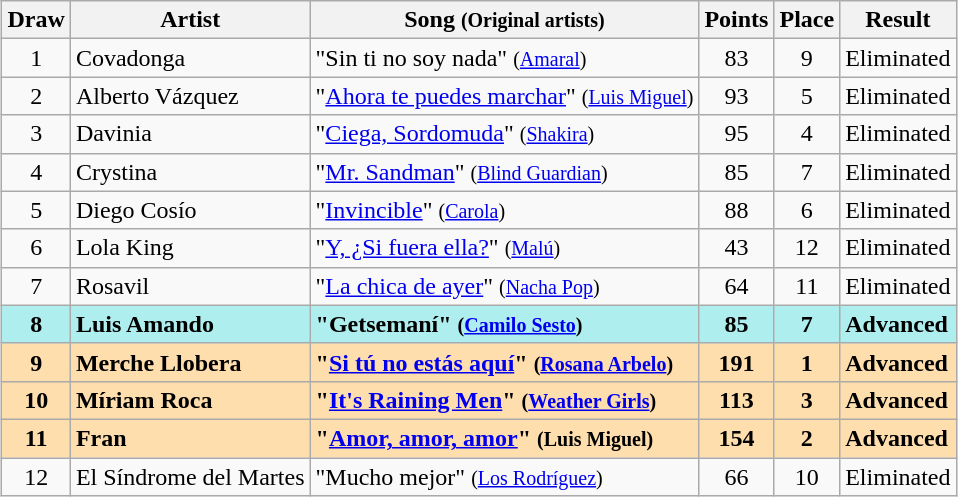<table class="sortable wikitable" style="margin: 1em auto 1em auto; text-align:center">
<tr>
<th>Draw</th>
<th>Artist</th>
<th>Song <small>(Original artists)</small></th>
<th>Points</th>
<th>Place</th>
<th>Result</th>
</tr>
<tr>
<td>1</td>
<td align="left">Covadonga</td>
<td align="left">"Sin ti no soy nada" <small>(<a href='#'>Amaral</a>)</small></td>
<td>83</td>
<td>9</td>
<td align="left">Eliminated</td>
</tr>
<tr>
<td>2</td>
<td align="left">Alberto Vázquez</td>
<td align="left">"<a href='#'>Ahora te puedes marchar</a>" <small>(<a href='#'>Luis Miguel</a>)</small></td>
<td>93</td>
<td>5</td>
<td align="left">Eliminated</td>
</tr>
<tr>
<td>3</td>
<td align="left">Davinia</td>
<td align="left">"<a href='#'>Ciega, Sordomuda</a>" <small>(<a href='#'>Shakira</a>)</small></td>
<td>95</td>
<td>4</td>
<td align="left">Eliminated</td>
</tr>
<tr>
<td>4</td>
<td align="left">Crystina</td>
<td align="left">"<a href='#'>Mr. Sandman</a>" <small>(<a href='#'>Blind Guardian</a>)</small></td>
<td>85</td>
<td>7</td>
<td align="left">Eliminated</td>
</tr>
<tr>
<td>5</td>
<td align="left">Diego Cosío</td>
<td align="left">"<a href='#'>Invincible</a>" <small>(<a href='#'>Carola</a>)</small></td>
<td>88</td>
<td>6</td>
<td align="left">Eliminated</td>
</tr>
<tr>
<td>6</td>
<td align="left">Lola King</td>
<td align="left">"<a href='#'>Y, ¿Si fuera ella?</a>" <small>(<a href='#'>Malú</a>)</small></td>
<td>43</td>
<td>12</td>
<td align="left">Eliminated</td>
</tr>
<tr>
<td>7</td>
<td align="left">Rosavil</td>
<td align="left">"<a href='#'>La chica de ayer</a>" <small>(<a href='#'>Nacha Pop</a>)</small></td>
<td>64</td>
<td>11</td>
<td align="left">Eliminated</td>
</tr>
<tr style="font-weight:bold; background:paleturquoise;">
<td>8</td>
<td align="left">Luis Amando</td>
<td align="left">"Getsemaní" <small>(<a href='#'>Camilo Sesto</a>)</small></td>
<td>85</td>
<td>7</td>
<td align="left">Advanced</td>
</tr>
<tr style="font-weight:bold; background:navajowhite;">
<td>9</td>
<td align="left">Merche Llobera</td>
<td align="left">"<a href='#'>Si tú no estás aquí</a>" <small>(<a href='#'>Rosana Arbelo</a>)</small></td>
<td>191</td>
<td>1</td>
<td align="left">Advanced</td>
</tr>
<tr style="font-weight:bold; background:navajowhite;">
<td>10</td>
<td align="left">Míriam Roca</td>
<td align="left">"<a href='#'>It's Raining Men</a>" <small>(<a href='#'>Weather Girls</a>)</small></td>
<td>113</td>
<td>3</td>
<td align="left">Advanced</td>
</tr>
<tr style="font-weight:bold; background:navajowhite;">
<td>11</td>
<td align="left">Fran</td>
<td align="left">"<a href='#'>Amor, amor, amor</a>" <small>(Luis Miguel)</small></td>
<td>154</td>
<td>2</td>
<td align="left">Advanced</td>
</tr>
<tr>
<td>12</td>
<td align="left">El Síndrome del Martes</td>
<td align="left">"Mucho mejor" <small>(<a href='#'>Los Rodríguez</a>)</small></td>
<td>66</td>
<td>10</td>
<td align="left">Eliminated</td>
</tr>
</table>
